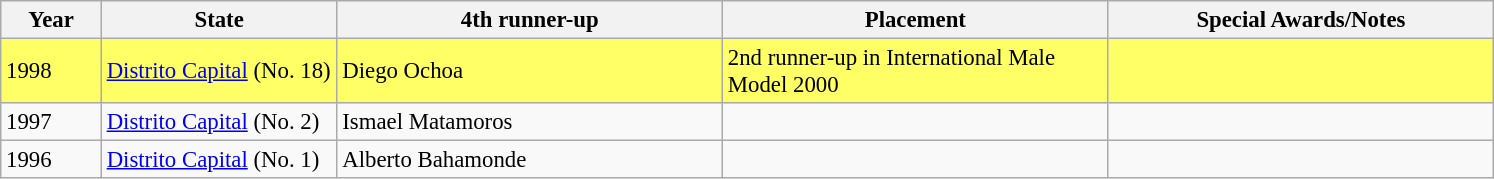<table class="wikitable" style="font-size: 95%;">
<tr>
<th width="60">Year</th>
<th width="150">State</th>
<th width="250">4th runner-up</th>
<th width="250">Placement</th>
<th width="250">Special Awards/Notes</th>
</tr>
<tr style="background-color:#FFFF66;">
<td>1998</td>
<td><a href='#'>Distrito Capital</a> (No. 18)</td>
<td>Diego Ochoa</td>
<td>2nd runner-up in International Male Model 2000</td>
<td></td>
</tr>
<tr>
<td>1997</td>
<td><a href='#'>Distrito Capital</a> (No. 2)</td>
<td>Ismael Matamoros</td>
<td></td>
<td></td>
</tr>
<tr>
<td>1996</td>
<td><a href='#'>Distrito Capital</a> (No. 1)</td>
<td>Alberto Bahamonde</td>
<td></td>
<td></td>
</tr>
</table>
